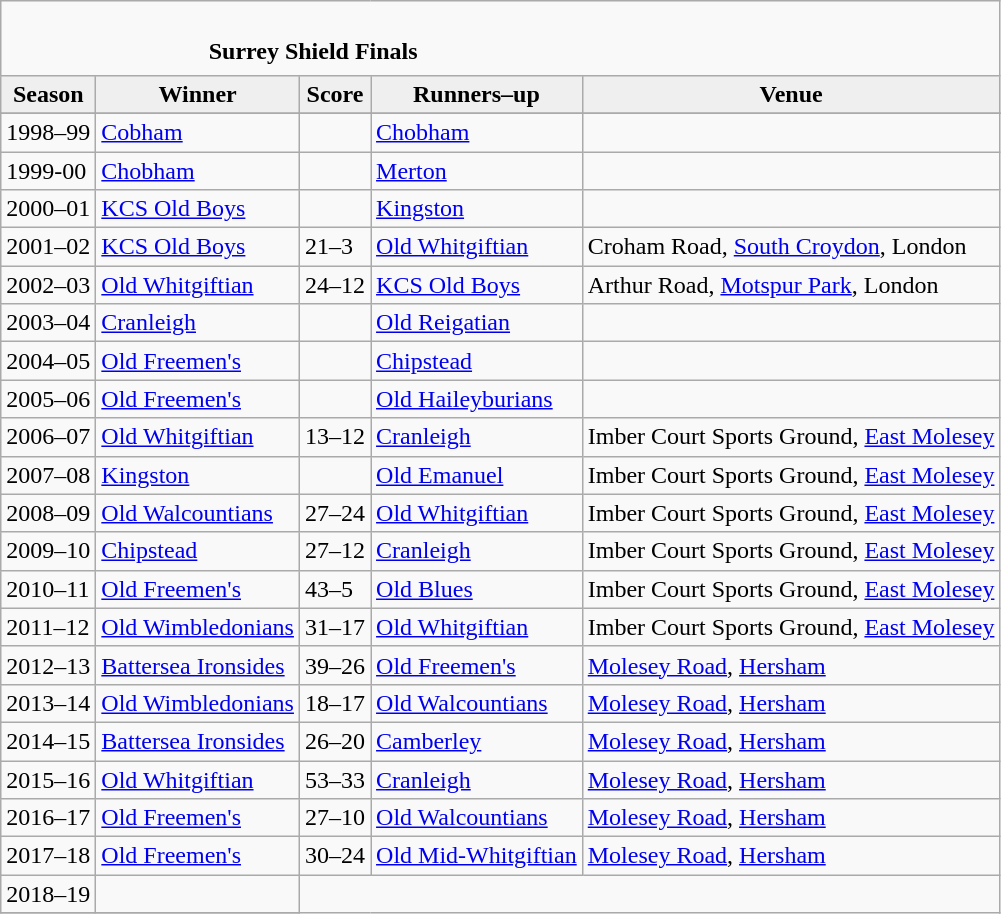<table class="wikitable" style="text-align: left;">
<tr>
<td colspan="5" cellpadding="0" cellspacing="0"><br><table border="0" style="width:100%;" cellpadding="0" cellspacing="0">
<tr>
<td style="width:20%; border:0;"></td>
<td style="border:0;"><strong>Surrey Shield Finals</strong></td>
<td style="width:20%; border:0;"></td>
</tr>
</table>
</td>
</tr>
<tr>
<th style="background:#efefef;">Season</th>
<th style="background:#efefef">Winner</th>
<th style="background:#efefef">Score</th>
<th style="background:#efefef;">Runners–up</th>
<th style="background:#efefef;">Venue</th>
</tr>
<tr align=left>
</tr>
<tr>
<td>1998–99</td>
<td><a href='#'>Cobham</a></td>
<td></td>
<td><a href='#'>Chobham</a></td>
<td></td>
</tr>
<tr>
<td>1999-00</td>
<td><a href='#'>Chobham</a></td>
<td></td>
<td><a href='#'>Merton</a></td>
<td></td>
</tr>
<tr>
<td>2000–01</td>
<td><a href='#'>KCS Old Boys</a></td>
<td></td>
<td><a href='#'>Kingston</a></td>
<td></td>
</tr>
<tr>
<td>2001–02</td>
<td><a href='#'>KCS Old Boys</a></td>
<td>21–3</td>
<td><a href='#'>Old Whitgiftian</a></td>
<td>Croham Road, <a href='#'>South Croydon</a>, London</td>
</tr>
<tr>
<td>2002–03</td>
<td><a href='#'>Old Whitgiftian</a></td>
<td>24–12</td>
<td><a href='#'>KCS Old Boys</a></td>
<td>Arthur Road, <a href='#'>Motspur Park</a>, London</td>
</tr>
<tr>
<td>2003–04</td>
<td><a href='#'>Cranleigh</a></td>
<td></td>
<td><a href='#'>Old Reigatian</a></td>
<td></td>
</tr>
<tr>
<td>2004–05</td>
<td><a href='#'>Old Freemen's</a></td>
<td></td>
<td><a href='#'>Chipstead</a></td>
<td></td>
</tr>
<tr>
<td>2005–06</td>
<td><a href='#'>Old Freemen's</a></td>
<td></td>
<td><a href='#'>Old Haileyburians</a></td>
<td></td>
</tr>
<tr>
<td>2006–07</td>
<td><a href='#'>Old Whitgiftian</a></td>
<td>13–12</td>
<td><a href='#'>Cranleigh</a></td>
<td>Imber Court Sports Ground, <a href='#'>East Molesey</a></td>
</tr>
<tr>
<td>2007–08</td>
<td><a href='#'>Kingston</a></td>
<td></td>
<td><a href='#'>Old Emanuel</a></td>
<td>Imber Court Sports Ground, <a href='#'>East Molesey</a></td>
</tr>
<tr>
<td>2008–09</td>
<td><a href='#'>Old Walcountians</a></td>
<td>27–24</td>
<td><a href='#'>Old Whitgiftian</a></td>
<td>Imber Court Sports Ground, <a href='#'>East Molesey</a></td>
</tr>
<tr>
<td>2009–10</td>
<td><a href='#'>Chipstead</a></td>
<td>27–12</td>
<td><a href='#'>Cranleigh</a></td>
<td>Imber Court Sports Ground, <a href='#'>East Molesey</a></td>
</tr>
<tr>
<td>2010–11</td>
<td><a href='#'>Old Freemen's</a></td>
<td>43–5</td>
<td><a href='#'>Old Blues</a></td>
<td>Imber Court Sports Ground, <a href='#'>East Molesey</a></td>
</tr>
<tr>
<td>2011–12</td>
<td><a href='#'>Old Wimbledonians</a></td>
<td>31–17</td>
<td><a href='#'>Old Whitgiftian</a></td>
<td>Imber Court Sports Ground, <a href='#'>East Molesey</a></td>
</tr>
<tr>
<td>2012–13</td>
<td><a href='#'>Battersea Ironsides</a></td>
<td>39–26</td>
<td><a href='#'>Old Freemen's</a></td>
<td><a href='#'>Molesey Road</a>, <a href='#'>Hersham</a></td>
</tr>
<tr>
<td>2013–14</td>
<td><a href='#'>Old Wimbledonians</a></td>
<td>18–17</td>
<td><a href='#'>Old Walcountians</a></td>
<td><a href='#'>Molesey Road</a>, <a href='#'>Hersham</a></td>
</tr>
<tr>
<td>2014–15</td>
<td><a href='#'>Battersea Ironsides</a></td>
<td>26–20</td>
<td><a href='#'>Camberley</a></td>
<td><a href='#'>Molesey Road</a>, <a href='#'>Hersham</a></td>
</tr>
<tr>
<td>2015–16</td>
<td><a href='#'>Old Whitgiftian</a></td>
<td>53–33</td>
<td><a href='#'>Cranleigh</a></td>
<td><a href='#'>Molesey Road</a>, <a href='#'>Hersham</a></td>
</tr>
<tr>
<td>2016–17</td>
<td><a href='#'>Old Freemen's</a></td>
<td>27–10</td>
<td><a href='#'>Old Walcountians</a></td>
<td><a href='#'>Molesey Road</a>, <a href='#'>Hersham</a></td>
</tr>
<tr>
<td>2017–18</td>
<td><a href='#'>Old Freemen's</a></td>
<td>30–24</td>
<td><a href='#'>Old Mid-Whitgiftian</a></td>
<td><a href='#'>Molesey Road</a>, <a href='#'>Hersham</a></td>
</tr>
<tr>
<td>2018–19</td>
<td></td>
</tr>
<tr>
</tr>
</table>
